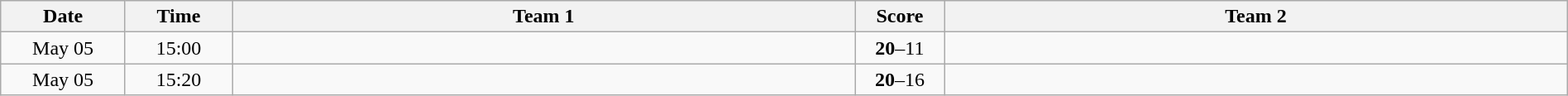<table class="wikitable" width="100%">
<tr>
<th style="width:7%">Date</th>
<th style="width:6%">Time</th>
<th style="width:35%">Team 1</th>
<th style="width:5%">Score</th>
<th style="width:35%">Team 2</th>
</tr>
<tr>
<td style="text-align:center">May 05</td>
<td style="text-align:center">15:00</td>
<td style="text-align:right"><strong></strong></td>
<td style="text-align:center"><strong>20</strong>–11</td>
<td style="text-align:left"></td>
</tr>
<tr>
<td style="text-align:center">May 05</td>
<td style="text-align:center">15:20</td>
<td style="text-align:right"><strong></strong></td>
<td style="text-align:center"><strong>20</strong>–16</td>
<td style="text-align:left"></td>
</tr>
</table>
